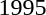<table>
<tr>
<td>1995</td>
<td></td>
<td></td>
<td><br></td>
</tr>
</table>
